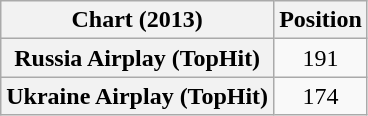<table class="wikitable sortable plainrowheaders" style="text-align:center;">
<tr>
<th scope="col">Chart (2013)</th>
<th scope="col">Position</th>
</tr>
<tr>
<th scope="row">Russia Airplay (TopHit)</th>
<td>191</td>
</tr>
<tr>
<th scope="row">Ukraine Airplay (TopHit)</th>
<td>174</td>
</tr>
</table>
